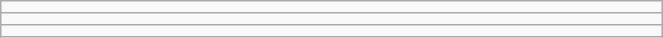<table class="wikitable" style=" text-align:center; font-size:110%;" width="35%">
<tr>
<td></td>
</tr>
<tr>
<td></td>
</tr>
<tr>
<td></td>
</tr>
</table>
